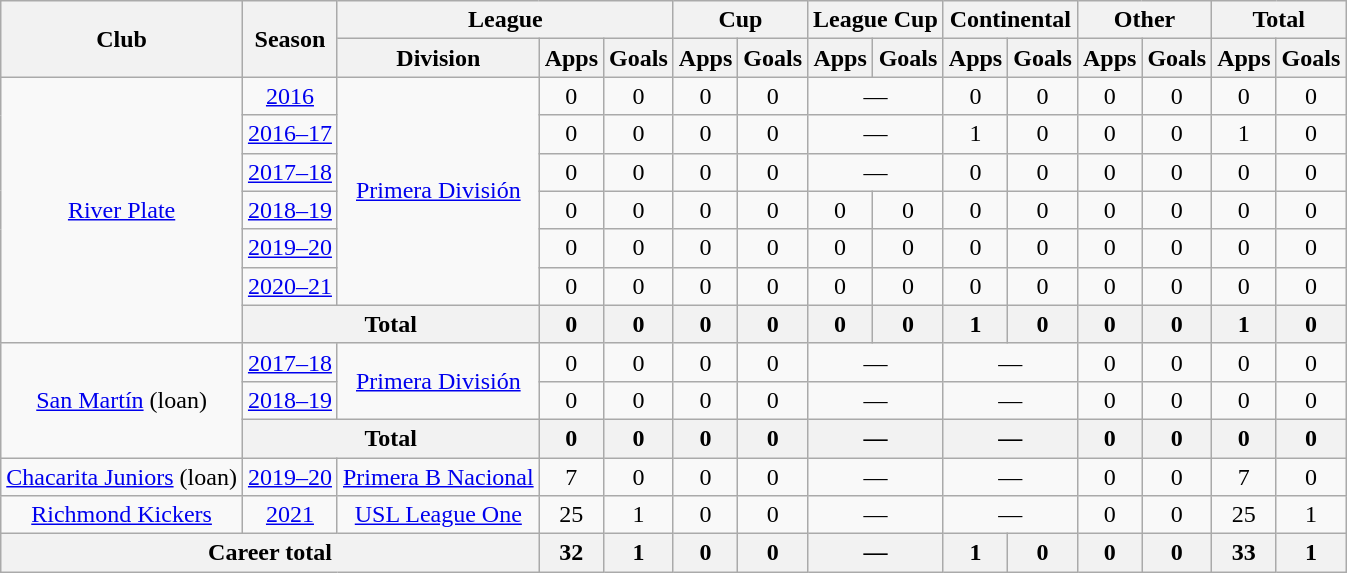<table class="wikitable" style="text-align:center">
<tr>
<th rowspan="2">Club</th>
<th rowspan="2">Season</th>
<th colspan="3">League</th>
<th colspan="2">Cup</th>
<th colspan="2">League Cup</th>
<th colspan="2">Continental</th>
<th colspan="2">Other</th>
<th colspan="2">Total</th>
</tr>
<tr>
<th>Division</th>
<th>Apps</th>
<th>Goals</th>
<th>Apps</th>
<th>Goals</th>
<th>Apps</th>
<th>Goals</th>
<th>Apps</th>
<th>Goals</th>
<th>Apps</th>
<th>Goals</th>
<th>Apps</th>
<th>Goals</th>
</tr>
<tr>
<td rowspan="7"><a href='#'>River Plate</a></td>
<td><a href='#'>2016</a></td>
<td rowspan="6"><a href='#'>Primera División</a></td>
<td>0</td>
<td>0</td>
<td>0</td>
<td>0</td>
<td colspan="2">—</td>
<td>0</td>
<td>0</td>
<td>0</td>
<td>0</td>
<td>0</td>
<td>0</td>
</tr>
<tr>
<td><a href='#'>2016–17</a></td>
<td>0</td>
<td>0</td>
<td>0</td>
<td>0</td>
<td colspan="2">—</td>
<td>1</td>
<td>0</td>
<td>0</td>
<td>0</td>
<td>1</td>
<td>0</td>
</tr>
<tr>
<td><a href='#'>2017–18</a></td>
<td>0</td>
<td>0</td>
<td>0</td>
<td>0</td>
<td colspan="2">—</td>
<td>0</td>
<td>0</td>
<td>0</td>
<td>0</td>
<td>0</td>
<td>0</td>
</tr>
<tr>
<td><a href='#'>2018–19</a></td>
<td>0</td>
<td>0</td>
<td>0</td>
<td>0</td>
<td>0</td>
<td>0</td>
<td>0</td>
<td>0</td>
<td>0</td>
<td>0</td>
<td>0</td>
<td>0</td>
</tr>
<tr>
<td><a href='#'>2019–20</a></td>
<td>0</td>
<td>0</td>
<td>0</td>
<td>0</td>
<td>0</td>
<td>0</td>
<td>0</td>
<td>0</td>
<td>0</td>
<td>0</td>
<td>0</td>
<td>0</td>
</tr>
<tr>
<td><a href='#'>2020–21</a></td>
<td>0</td>
<td>0</td>
<td>0</td>
<td>0</td>
<td>0</td>
<td>0</td>
<td>0</td>
<td>0</td>
<td>0</td>
<td>0</td>
<td>0</td>
<td>0</td>
</tr>
<tr>
<th colspan="2">Total</th>
<th>0</th>
<th>0</th>
<th>0</th>
<th>0</th>
<th>0</th>
<th>0</th>
<th>1</th>
<th>0</th>
<th>0</th>
<th>0</th>
<th>1</th>
<th>0</th>
</tr>
<tr>
<td rowspan="3"><a href='#'>San Martín</a> (loan)</td>
<td><a href='#'>2017–18</a></td>
<td rowspan="2"><a href='#'>Primera División</a></td>
<td>0</td>
<td>0</td>
<td>0</td>
<td>0</td>
<td colspan="2">—</td>
<td colspan="2">—</td>
<td>0</td>
<td>0</td>
<td>0</td>
<td>0</td>
</tr>
<tr>
<td><a href='#'>2018–19</a></td>
<td>0</td>
<td>0</td>
<td>0</td>
<td>0</td>
<td colspan="2">—</td>
<td colspan="2">—</td>
<td>0</td>
<td>0</td>
<td>0</td>
<td>0</td>
</tr>
<tr>
<th colspan="2">Total</th>
<th>0</th>
<th>0</th>
<th>0</th>
<th>0</th>
<th colspan="2">—</th>
<th colspan="2">—</th>
<th>0</th>
<th>0</th>
<th>0</th>
<th>0</th>
</tr>
<tr>
<td rowspan="1"><a href='#'>Chacarita Juniors</a> (loan)</td>
<td><a href='#'>2019–20</a></td>
<td rowspan="1"><a href='#'>Primera B Nacional</a></td>
<td>7</td>
<td>0</td>
<td>0</td>
<td>0</td>
<td colspan="2">—</td>
<td colspan="2">—</td>
<td>0</td>
<td>0</td>
<td>7</td>
<td>0</td>
</tr>
<tr>
<td rowspan="1"><a href='#'>Richmond Kickers</a></td>
<td><a href='#'>2021</a></td>
<td rowspan="1"><a href='#'>USL League One</a></td>
<td>25</td>
<td>1</td>
<td>0</td>
<td>0</td>
<td colspan="2">—</td>
<td colspan="2">—</td>
<td>0</td>
<td>0</td>
<td>25</td>
<td>1</td>
</tr>
<tr>
<th colspan="3">Career total</th>
<th>32</th>
<th>1</th>
<th>0</th>
<th>0</th>
<th colspan="2">—</th>
<th>1</th>
<th>0</th>
<th>0</th>
<th>0</th>
<th>33</th>
<th>1</th>
</tr>
</table>
